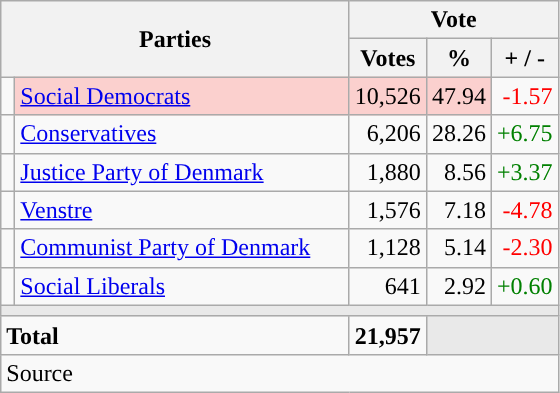<table class="wikitable" style="text-align:right;">
<tr>
<th style="text-align:centre;" rowspan="2" colspan="2" width="225">Parties</th>
<th colspan="3">Vote</th>
</tr>
<tr>
<th width="15">Votes</th>
<th width="15">%</th>
<th width="15">+ / -</th>
</tr>
<tr>
<td width="2" style="color:inherit;background:"></td>
<td bgcolor=#fbd0ce  align="left"><a href='#'>Social Democrats</a></td>
<td bgcolor=#fbd0ce>10,526</td>
<td bgcolor=#fbd0ce>47.94</td>
<td style=color:red;>-1.57</td>
</tr>
<tr>
<td width="2" style="color:inherit;background:"></td>
<td align="left"><a href='#'>Conservatives</a></td>
<td>6,206</td>
<td>28.26</td>
<td style=color:green;>+6.75</td>
</tr>
<tr>
<td width="2" style="color:inherit;background:"></td>
<td align="left"><a href='#'>Justice Party of Denmark</a></td>
<td>1,880</td>
<td>8.56</td>
<td style=color:green;>+3.37</td>
</tr>
<tr>
<td width="2" style="color:inherit;background:"></td>
<td align="left"><a href='#'>Venstre</a></td>
<td>1,576</td>
<td>7.18</td>
<td style=color:red;>-4.78</td>
</tr>
<tr>
<td width="2" style="color:inherit;background:"></td>
<td align="left"><a href='#'>Communist Party of Denmark</a></td>
<td>1,128</td>
<td>5.14</td>
<td style=color:red;>-2.30</td>
</tr>
<tr>
<td width="2" style="color:inherit;background:"></td>
<td align="left"><a href='#'>Social Liberals</a></td>
<td>641</td>
<td>2.92</td>
<td style=color:green;>+0.60</td>
</tr>
<tr>
<td colspan="7" bgcolor="#E9E9E9"></td>
</tr>
<tr>
<td align="left" colspan="2"><strong>Total</strong></td>
<td><strong>21,957</strong></td>
<td bgcolor="#E9E9E9" colspan="2"></td>
</tr>
<tr>
<td align="left" colspan="6">Source</td>
</tr>
</table>
